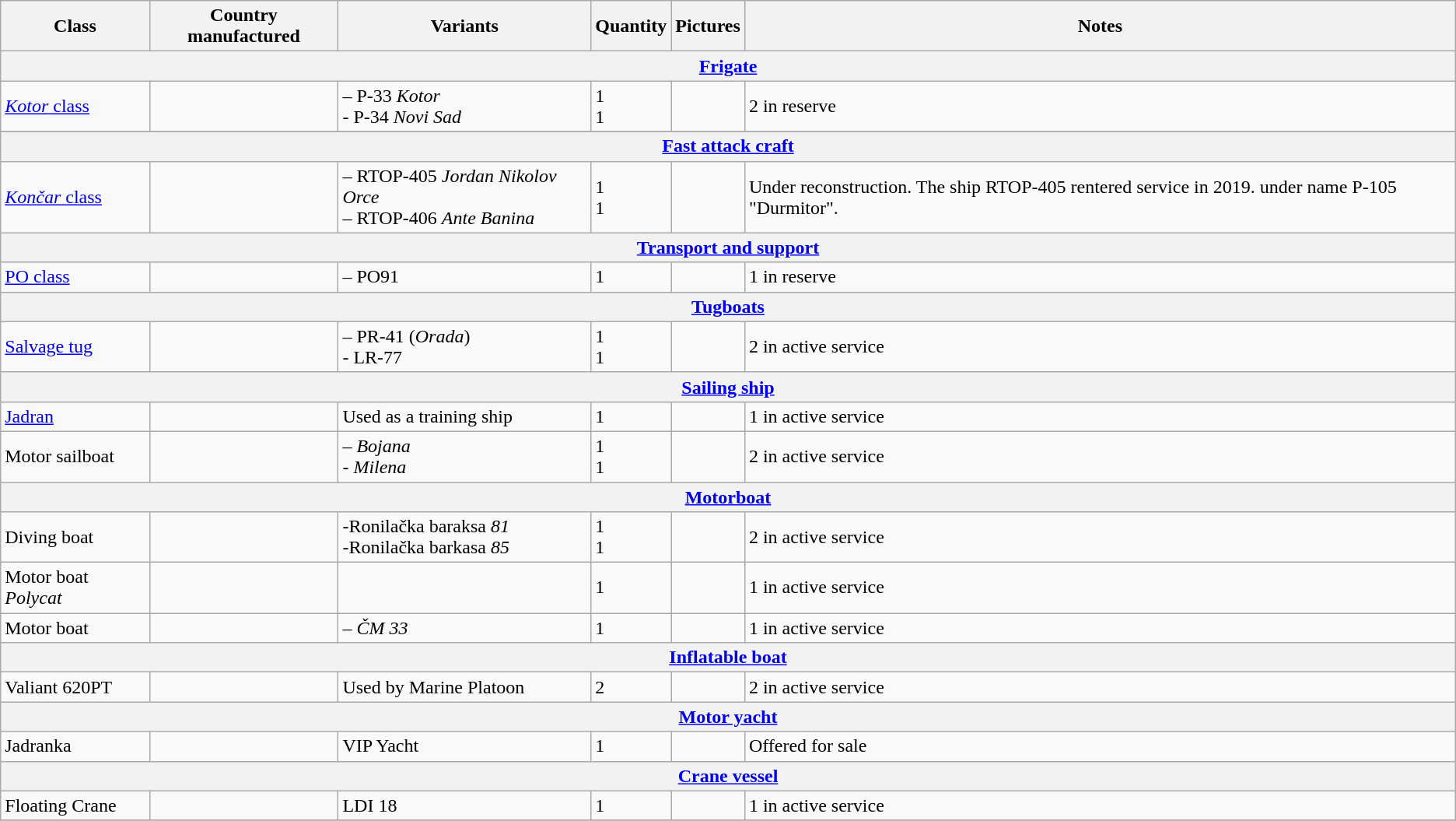<table class="wikitable">
<tr>
<th>Class</th>
<th>Country manufactured</th>
<th>Variants</th>
<th>Quantity</th>
<th>Pictures</th>
<th>Notes</th>
</tr>
<tr>
<th colspan="9"><a href='#'>Frigate</a></th>
</tr>
<tr>
<td><a href='#'><em>Kotor</em> class</a></td>
<td></td>
<td>– P-33 <em>Kotor</em><br>- P-34 <em>Novi Sad</em></td>
<td>1<br>1</td>
<td></td>
<td>2 in reserve</td>
</tr>
<tr>
</tr>
<tr>
<th colspan="9"><a href='#'>Fast attack craft</a></th>
</tr>
<tr>
<td><a href='#'><em>Končar</em> class</a></td>
<td></td>
<td>– RTOP-405 <em>Jordan Nikolov Orce</em><br> – RTOP-406 <em>Ante Banina</em></td>
<td>1<br>1</td>
<td></td>
<td>Under reconstruction. The ship RTOP-405 rentered service in 2019. under name P-105 "Durmitor".</td>
</tr>
<tr>
<th colspan="9"><a href='#'>Transport and support</a></th>
</tr>
<tr>
<td><a href='#'>PO class</a></td>
<td></td>
<td>– PO91</td>
<td>1</td>
<td></td>
<td>1 in reserve</td>
</tr>
<tr>
<th colspan="9"><a href='#'>Tugboats</a></th>
</tr>
<tr>
<td><a href='#'>Salvage tug</a></td>
<td></td>
<td>– PR-41 (<em>Orada</em>)<br>- LR-77</td>
<td>1<br>1</td>
<td></td>
<td>2 in active service</td>
</tr>
<tr>
<th colspan="9"><a href='#'>Sailing ship</a></th>
</tr>
<tr>
<td><a href='#'>Jadran</a></td>
<td></td>
<td>Used as a training ship</td>
<td>1</td>
<td></td>
<td>1 in active service</td>
</tr>
<tr>
<td>Motor sailboat</td>
<td></td>
<td>– <em>Bojana</em><br>- <em>Milena</em></td>
<td>1<br>1</td>
<td></td>
<td>2 in active service</td>
</tr>
<tr>
<th colspan="9"><a href='#'>Motorboat</a></th>
</tr>
<tr>
<td>Diving boat</td>
<td></td>
<td>-Ronilačka baraksa <em>81</em><br>-Ronilačka barkasa <em>85</em></td>
<td>1<br>1</td>
<td></td>
<td>2 in active service</td>
</tr>
<tr>
<td>Motor boat <em>Polycat</em></td>
<td></td>
<td></td>
<td>1</td>
<td></td>
<td>1 in active service</td>
</tr>
<tr>
<td>Motor boat</td>
<td></td>
<td>– <em>ČM 33</em></td>
<td>1</td>
<td></td>
<td>1 in active service</td>
</tr>
<tr>
<th colspan="9"><a href='#'>Inflatable boat</a></th>
</tr>
<tr>
<td>Valiant 620PT</td>
<td></td>
<td>Used by Marine Platoon</td>
<td>2</td>
<td></td>
<td>2 in active service</td>
</tr>
<tr>
<th colspan="9"><a href='#'>Motor yacht</a></th>
</tr>
<tr>
<td>Jadranka</td>
<td></td>
<td>VIP Yacht</td>
<td>1</td>
<td></td>
<td>Offered for sale</td>
</tr>
<tr>
<th colspan="9"><a href='#'>Crane vessel</a></th>
</tr>
<tr>
<td>Floating Crane</td>
<td></td>
<td>LDI 18</td>
<td>1</td>
<td></td>
<td>1 in active service</td>
</tr>
<tr>
</tr>
</table>
